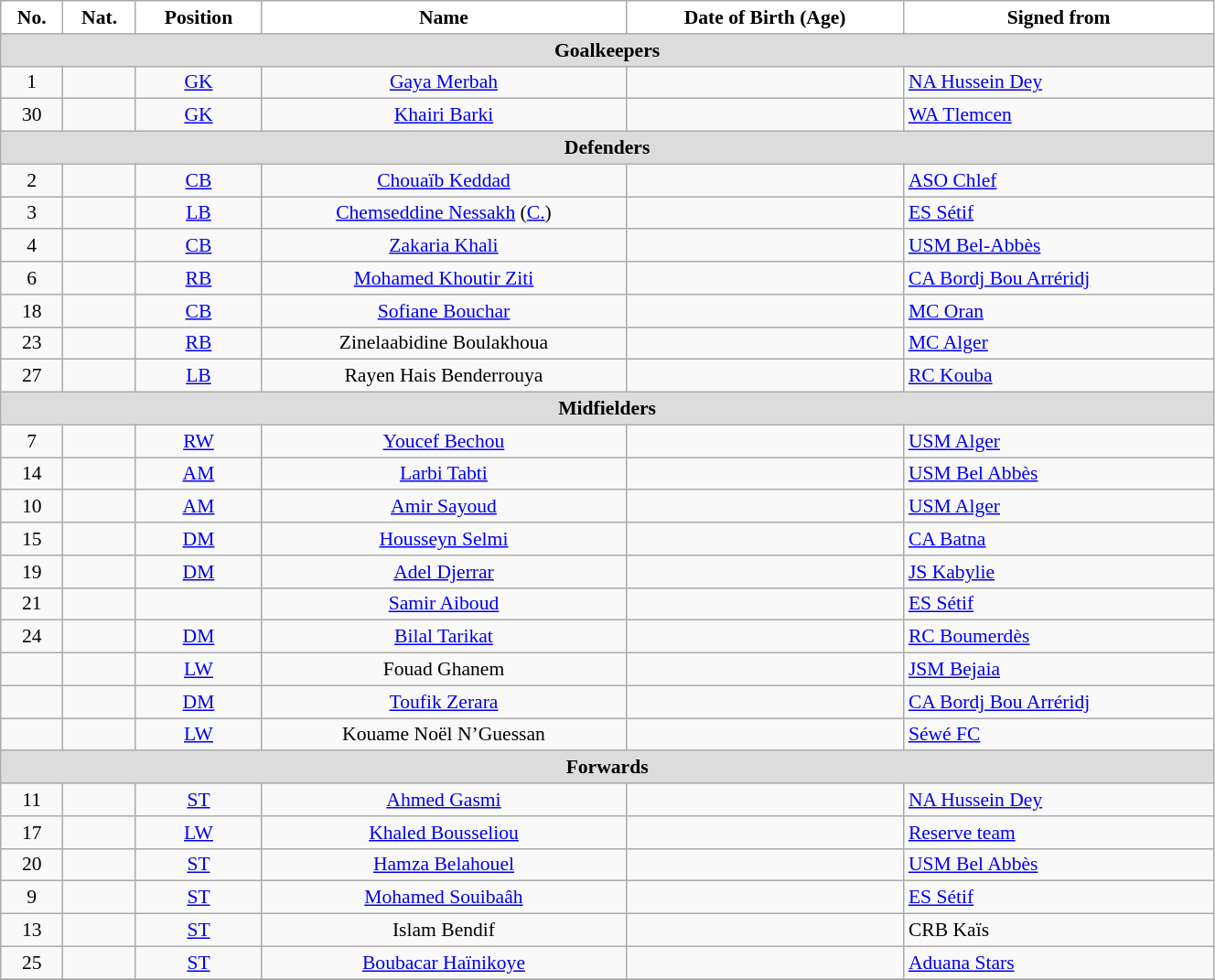<table class="wikitable" style="text-align:center; font-size:90%; width:70%">
<tr>
<th style="background:white; color:black; text-align:center;">No.</th>
<th style="background:white; color:black; text-align:center;">Nat.</th>
<th style="background:white; color:black; text-align:center;">Position</th>
<th style="background:white; color:black; text-align:center;">Name</th>
<th style="background:white; color:black; text-align:center;">Date of Birth (Age)</th>
<th style="background:white; color:black; text-align:center;">Signed from</th>
</tr>
<tr>
<th colspan=10 style="background:#DCDCDC; text-align:center;">Goalkeepers</th>
</tr>
<tr>
<td>1</td>
<td></td>
<td><a href='#'>GK</a></td>
<td><a href='#'>Gaya Merbah</a></td>
<td></td>
<td style="text-align:left"> <a href='#'>NA Hussein Dey</a></td>
</tr>
<tr>
<td>30</td>
<td></td>
<td><a href='#'>GK</a></td>
<td><a href='#'>Khairi Barki</a></td>
<td></td>
<td style="text-align:left"> <a href='#'>WA Tlemcen</a></td>
</tr>
<tr>
<th colspan=10 style="background:#DCDCDC; text-align:center;">Defenders</th>
</tr>
<tr>
<td>2</td>
<td></td>
<td><a href='#'>CB</a></td>
<td><a href='#'>Chouaïb Keddad</a></td>
<td></td>
<td style="text-align:left"> <a href='#'>ASO Chlef</a></td>
</tr>
<tr>
<td>3</td>
<td></td>
<td><a href='#'>LB</a></td>
<td><a href='#'>Chemseddine Nessakh</a> (<a href='#'>C.</a>)</td>
<td></td>
<td style="text-align:left"> <a href='#'>ES Sétif</a></td>
</tr>
<tr>
<td>4</td>
<td></td>
<td><a href='#'>CB</a></td>
<td><a href='#'>Zakaria Khali</a></td>
<td></td>
<td style="text-align:left"> <a href='#'>USM Bel-Abbès</a></td>
</tr>
<tr>
<td>6</td>
<td></td>
<td><a href='#'>RB</a></td>
<td><a href='#'>Mohamed Khoutir Ziti</a></td>
<td></td>
<td style="text-align:left"> <a href='#'>CA Bordj Bou Arréridj</a></td>
</tr>
<tr>
<td>18</td>
<td></td>
<td><a href='#'>CB</a></td>
<td><a href='#'>Sofiane Bouchar</a></td>
<td></td>
<td style="text-align:left"> <a href='#'>MC Oran</a></td>
</tr>
<tr>
<td>23</td>
<td></td>
<td><a href='#'>RB</a></td>
<td>Zinelaabidine Boulakhoua</td>
<td></td>
<td style="text-align:left"> <a href='#'>MC Alger</a></td>
</tr>
<tr>
<td>27</td>
<td></td>
<td><a href='#'>LB</a></td>
<td>Rayen Hais Benderrouya</td>
<td></td>
<td style="text-align:left"> <a href='#'>RC Kouba</a></td>
</tr>
<tr>
<th colspan=10 style="background:#DCDCDC; text-align:center;">Midfielders</th>
</tr>
<tr>
<td>7</td>
<td></td>
<td><a href='#'>RW</a></td>
<td><a href='#'>Youcef Bechou</a></td>
<td></td>
<td style="text-align:left"> <a href='#'>USM Alger</a></td>
</tr>
<tr>
<td>14</td>
<td></td>
<td><a href='#'>AM</a></td>
<td><a href='#'>Larbi Tabti</a></td>
<td></td>
<td style="text-align:left"> <a href='#'>USM Bel Abbès</a></td>
</tr>
<tr>
<td>10</td>
<td></td>
<td><a href='#'>AM</a></td>
<td><a href='#'>Amir Sayoud</a></td>
<td></td>
<td style="text-align:left"> <a href='#'>USM Alger</a></td>
</tr>
<tr>
<td>15</td>
<td></td>
<td><a href='#'>DM</a></td>
<td><a href='#'>Housseyn Selmi</a></td>
<td></td>
<td style="text-align:left"> <a href='#'>CA Batna</a></td>
</tr>
<tr>
<td>19</td>
<td></td>
<td><a href='#'>DM</a></td>
<td><a href='#'>Adel Djerrar</a></td>
<td></td>
<td style="text-align:left"> <a href='#'>JS Kabylie</a></td>
</tr>
<tr>
<td>21</td>
<td></td>
<td></td>
<td><a href='#'>Samir Aiboud</a></td>
<td></td>
<td style="text-align:left"> <a href='#'>ES Sétif</a></td>
</tr>
<tr>
<td>24</td>
<td></td>
<td><a href='#'>DM</a></td>
<td><a href='#'>Bilal Tarikat</a></td>
<td></td>
<td style="text-align:left"> <a href='#'>RC Boumerdès</a></td>
</tr>
<tr>
<td></td>
<td></td>
<td><a href='#'>LW</a></td>
<td>Fouad Ghanem</td>
<td></td>
<td style="text-align:left"> <a href='#'>JSM Bejaia</a></td>
</tr>
<tr>
<td></td>
<td></td>
<td><a href='#'>DM</a></td>
<td><a href='#'>Toufik Zerara</a></td>
<td></td>
<td style="text-align:left"> <a href='#'>CA Bordj Bou Arréridj</a></td>
</tr>
<tr>
<td></td>
<td></td>
<td><a href='#'>LW</a></td>
<td>Kouame Noël N’Guessan</td>
<td></td>
<td style="text-align:left"> <a href='#'>Séwé FC</a></td>
</tr>
<tr>
<th colspan=10 style="background:#DCDCDC; text-align:center;">Forwards</th>
</tr>
<tr>
<td>11</td>
<td></td>
<td><a href='#'>ST</a></td>
<td><a href='#'>Ahmed Gasmi</a></td>
<td></td>
<td style="text-align:left"> <a href='#'>NA Hussein Dey</a></td>
</tr>
<tr>
<td>17</td>
<td></td>
<td><a href='#'>LW</a></td>
<td><a href='#'>Khaled Bousseliou</a></td>
<td></td>
<td style="text-align:left"> <a href='#'>Reserve team</a></td>
</tr>
<tr>
<td>20</td>
<td></td>
<td><a href='#'>ST</a></td>
<td><a href='#'>Hamza Belahouel</a></td>
<td></td>
<td style="text-align:left"> <a href='#'>USM Bel Abbès</a></td>
</tr>
<tr>
<td>9</td>
<td></td>
<td><a href='#'>ST</a></td>
<td><a href='#'>Mohamed Souibaâh</a></td>
<td></td>
<td style="text-align:left"> <a href='#'>ES Sétif</a></td>
</tr>
<tr>
<td>13</td>
<td></td>
<td><a href='#'>ST</a></td>
<td>Islam Bendif</td>
<td></td>
<td style="text-align:left"> CRB Kaïs</td>
</tr>
<tr>
<td>25</td>
<td></td>
<td><a href='#'>ST</a></td>
<td><a href='#'>Boubacar Haïnikoye</a></td>
<td></td>
<td style="text-align:left"> <a href='#'>Aduana Stars</a></td>
</tr>
<tr>
</tr>
</table>
